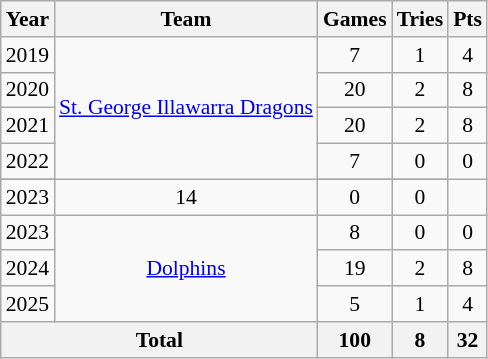<table class="wikitable sortable"  style="font-size:90%; text-align:center;">
<tr>
<th>Year</th>
<th>Team</th>
<th>Games</th>
<th>Tries</th>
<th>Pts</th>
</tr>
<tr>
<td>2019</td>
<td rowspan=5> <a href='#'>St. George Illawarra Dragons</a></td>
<td>7</td>
<td>1</td>
<td>4</td>
</tr>
<tr>
<td>2020</td>
<td>20</td>
<td>2</td>
<td>8</td>
</tr>
<tr>
<td>2021</td>
<td>20</td>
<td>2</td>
<td>8</td>
</tr>
<tr>
<td>2022</td>
<td>7</td>
<td>0</td>
<td>0</td>
</tr>
<tr>
</tr>
<tr>
<td>2023</td>
<td>14</td>
<td>0</td>
<td>0</td>
</tr>
<tr>
<td>2023</td>
<td rowspan=3> <a href='#'>Dolphins</a></td>
<td>8</td>
<td>0</td>
<td>0</td>
</tr>
<tr>
<td>2024</td>
<td>19</td>
<td>2</td>
<td>8</td>
</tr>
<tr>
<td>2025</td>
<td>5</td>
<td>1</td>
<td>4</td>
</tr>
<tr>
<th colspan=2>Total</th>
<th>100</th>
<th>8</th>
<th>32</th>
</tr>
</table>
